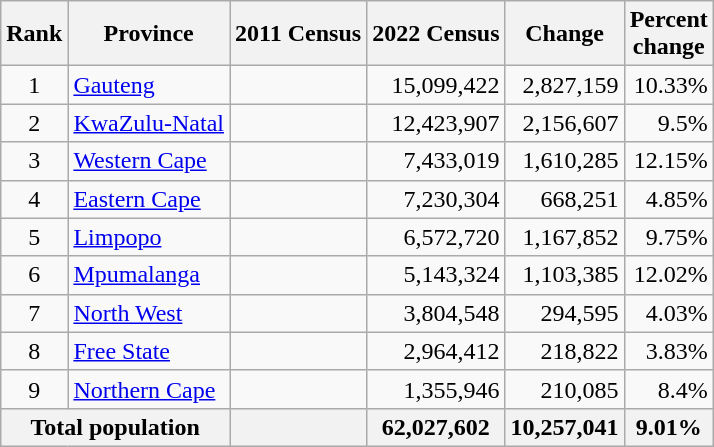<table class="wikitable sortable" style="text-align: right;">
<tr>
<th data-sort-type="number">Rank</th>
<th>Province</th>
<th>2011 Census</th>
<th>2022 Census</th>
<th data-sort-type="number">Change</th>
<th data-sort-type="number">Percent<br>change</th>
</tr>
<tr>
<td style="text-align: center;">1 </td>
<td style="text-align: left;"><a href='#'>Gauteng</a></td>
<td></td>
<td>15,099,422</td>
<td>2,827,159 </td>
<td>10.33% </td>
</tr>
<tr>
<td style="text-align: center;">2 </td>
<td style="text-align: left;"><a href='#'>KwaZulu-Natal</a></td>
<td></td>
<td>12,423,907</td>
<td>2,156,607 </td>
<td>9.5% </td>
</tr>
<tr>
<td style="text-align: center;">3 </td>
<td style="text-align: left;"><a href='#'>Western Cape</a></td>
<td></td>
<td>7,433,019</td>
<td>1,610,285 </td>
<td>12.15% </td>
</tr>
<tr>
<td style="text-align: center;">4 </td>
<td style="text-align: left;"><a href='#'>Eastern Cape</a></td>
<td></td>
<td>7,230,304</td>
<td>668,251 </td>
<td>4.85% </td>
</tr>
<tr>
<td style="text-align: center;">5 </td>
<td style="text-align: left;"><a href='#'>Limpopo</a></td>
<td></td>
<td>6,572,720</td>
<td>1,167,852 </td>
<td>9.75% </td>
</tr>
<tr>
<td style="text-align: center;">6 </td>
<td style="text-align: left;"><a href='#'>Mpumalanga</a></td>
<td></td>
<td>5,143,324</td>
<td>1,103,385 </td>
<td>12.02% </td>
</tr>
<tr>
<td style="text-align: center;">7 </td>
<td style="text-align: left;"><a href='#'>North West</a></td>
<td></td>
<td>3,804,548</td>
<td>294,595 </td>
<td>4.03% </td>
</tr>
<tr>
<td style="text-align: center;">8 </td>
<td style="text-align: left;"><a href='#'>Free State</a></td>
<td></td>
<td>2,964,412</td>
<td>218,822 </td>
<td>3.83% </td>
</tr>
<tr>
<td style="text-align: center;">9 </td>
<td style="text-align: left;"><a href='#'>Northern Cape</a></td>
<td></td>
<td>1,355,946</td>
<td>210,085 </td>
<td>8.4% </td>
</tr>
<tr>
<th colspan="2">Total population</th>
<th></th>
<th>62,027,602</th>
<th>10,257,041 </th>
<th>9.01% </th>
</tr>
</table>
